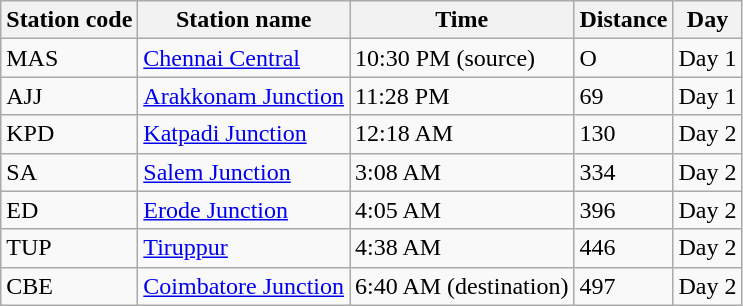<table class="wikitable">
<tr>
<th>Station code</th>
<th>Station name</th>
<th>Time</th>
<th>Distance</th>
<th>Day</th>
</tr>
<tr>
<td>MAS</td>
<td><a href='#'>Chennai Central</a></td>
<td>10:30 PM (source)</td>
<td>O</td>
<td>Day 1</td>
</tr>
<tr>
<td>AJJ</td>
<td><a href='#'>Arakkonam Junction</a></td>
<td>11:28 PM</td>
<td>69</td>
<td>Day 1</td>
</tr>
<tr>
<td>KPD</td>
<td><a href='#'>Katpadi Junction</a></td>
<td>12:18 AM</td>
<td>130</td>
<td>Day 2</td>
</tr>
<tr>
<td>SA</td>
<td><a href='#'>Salem Junction</a></td>
<td>3:08 AM</td>
<td>334</td>
<td>Day 2</td>
</tr>
<tr>
<td>ED</td>
<td><a href='#'>Erode Junction</a></td>
<td>4:05 AM</td>
<td>396</td>
<td>Day 2</td>
</tr>
<tr>
<td>TUP</td>
<td><a href='#'>Tiruppur</a></td>
<td>4:38 AM</td>
<td>446</td>
<td>Day 2</td>
</tr>
<tr>
<td>CBE</td>
<td><a href='#'>Coimbatore Junction</a></td>
<td>6:40 AM (destination)</td>
<td>497</td>
<td>Day 2</td>
</tr>
</table>
